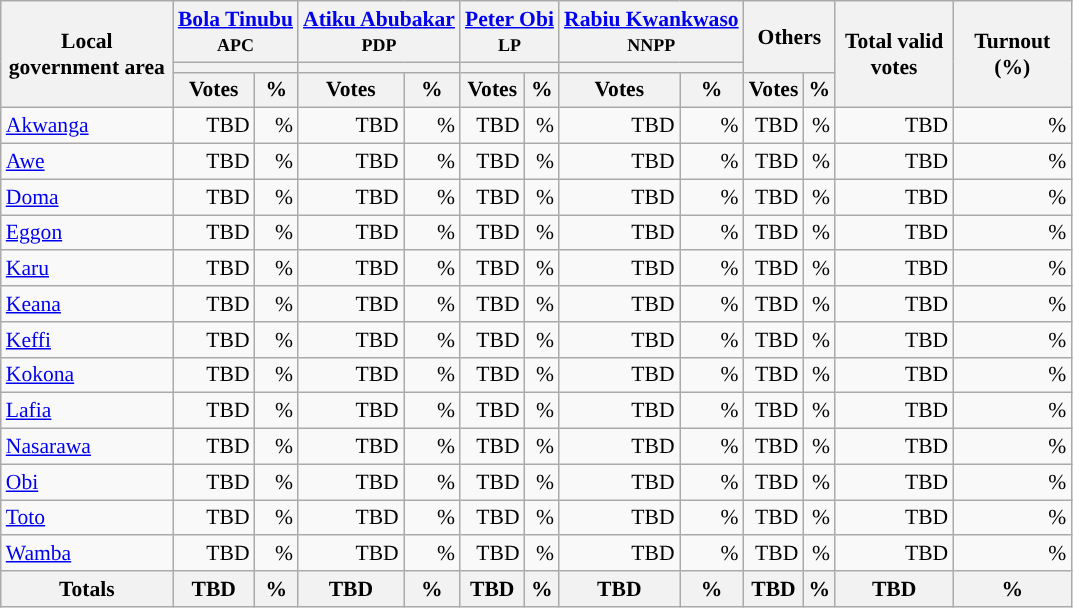<table class="wikitable sortable" style="text-align:right; font-size:90%">
<tr>
<th rowspan="3" style="max-width:7.5em;">Local government area</th>
<th colspan="2"><a href='#'>Bola Tinubu</a><br><small>APC</small></th>
<th colspan="2"><a href='#'>Atiku Abubakar</a><br><small>PDP</small></th>
<th colspan="2"><a href='#'>Peter Obi</a><br><small>LP</small></th>
<th colspan="2"><a href='#'>Rabiu Kwankwaso</a><br><small>NNPP</small></th>
<th colspan="2" rowspan="2">Others</th>
<th rowspan="3" style="max-width:5em;">Total valid votes</th>
<th rowspan="3" style="max-width:5em;">Turnout (%)</th>
</tr>
<tr>
<th colspan=2 style="background-color:"></th>
<th colspan=2 style="background-color:"></th>
<th colspan=2 style="background-color:"></th>
<th colspan=2 style="background-color:"></th>
</tr>
<tr>
<th>Votes</th>
<th>%</th>
<th>Votes</th>
<th>%</th>
<th>Votes</th>
<th>%</th>
<th>Votes</th>
<th>%</th>
<th>Votes</th>
<th>%</th>
</tr>
<tr style="background-color:#">
<td style="text-align:left;"><a href='#'>Akwanga</a></td>
<td>TBD</td>
<td>%</td>
<td>TBD</td>
<td>%</td>
<td>TBD</td>
<td>%</td>
<td>TBD</td>
<td>%</td>
<td>TBD</td>
<td>%</td>
<td>TBD</td>
<td>%</td>
</tr>
<tr style="background-color:#">
<td style="text-align:left;"><a href='#'>Awe</a></td>
<td>TBD</td>
<td>%</td>
<td>TBD</td>
<td>%</td>
<td>TBD</td>
<td>%</td>
<td>TBD</td>
<td>%</td>
<td>TBD</td>
<td>%</td>
<td>TBD</td>
<td>%</td>
</tr>
<tr style="background-color:#">
<td style="text-align:left;"><a href='#'>Doma</a></td>
<td>TBD</td>
<td>%</td>
<td>TBD</td>
<td>%</td>
<td>TBD</td>
<td>%</td>
<td>TBD</td>
<td>%</td>
<td>TBD</td>
<td>%</td>
<td>TBD</td>
<td>%</td>
</tr>
<tr style="background-color:#">
<td style="text-align:left;"><a href='#'>Eggon</a></td>
<td>TBD</td>
<td>%</td>
<td>TBD</td>
<td>%</td>
<td>TBD</td>
<td>%</td>
<td>TBD</td>
<td>%</td>
<td>TBD</td>
<td>%</td>
<td>TBD</td>
<td>%</td>
</tr>
<tr style="background-color:#">
<td style="text-align:left;"><a href='#'>Karu</a></td>
<td>TBD</td>
<td>%</td>
<td>TBD</td>
<td>%</td>
<td>TBD</td>
<td>%</td>
<td>TBD</td>
<td>%</td>
<td>TBD</td>
<td>%</td>
<td>TBD</td>
<td>%</td>
</tr>
<tr style="background-color:#">
<td style="text-align:left;"><a href='#'>Keana</a></td>
<td>TBD</td>
<td>%</td>
<td>TBD</td>
<td>%</td>
<td>TBD</td>
<td>%</td>
<td>TBD</td>
<td>%</td>
<td>TBD</td>
<td>%</td>
<td>TBD</td>
<td>%</td>
</tr>
<tr style="background-color:#">
<td style="text-align:left;"><a href='#'>Keffi</a></td>
<td>TBD</td>
<td>%</td>
<td>TBD</td>
<td>%</td>
<td>TBD</td>
<td>%</td>
<td>TBD</td>
<td>%</td>
<td>TBD</td>
<td>%</td>
<td>TBD</td>
<td>%</td>
</tr>
<tr style="background-color:#">
<td style="text-align:left;"><a href='#'>Kokona</a></td>
<td>TBD</td>
<td>%</td>
<td>TBD</td>
<td>%</td>
<td>TBD</td>
<td>%</td>
<td>TBD</td>
<td>%</td>
<td>TBD</td>
<td>%</td>
<td>TBD</td>
<td>%</td>
</tr>
<tr style="background-color:#">
<td style="text-align:left;"><a href='#'>Lafia</a></td>
<td>TBD</td>
<td>%</td>
<td>TBD</td>
<td>%</td>
<td>TBD</td>
<td>%</td>
<td>TBD</td>
<td>%</td>
<td>TBD</td>
<td>%</td>
<td>TBD</td>
<td>%</td>
</tr>
<tr style="background-color:#">
<td style="text-align:left;"><a href='#'>Nasarawa</a></td>
<td>TBD</td>
<td>%</td>
<td>TBD</td>
<td>%</td>
<td>TBD</td>
<td>%</td>
<td>TBD</td>
<td>%</td>
<td>TBD</td>
<td>%</td>
<td>TBD</td>
<td>%</td>
</tr>
<tr style="background-color:#">
<td style="text-align:left;"><a href='#'>Obi</a></td>
<td>TBD</td>
<td>%</td>
<td>TBD</td>
<td>%</td>
<td>TBD</td>
<td>%</td>
<td>TBD</td>
<td>%</td>
<td>TBD</td>
<td>%</td>
<td>TBD</td>
<td>%</td>
</tr>
<tr style="background-color:#">
<td style="text-align:left;"><a href='#'>Toto</a></td>
<td>TBD</td>
<td>%</td>
<td>TBD</td>
<td>%</td>
<td>TBD</td>
<td>%</td>
<td>TBD</td>
<td>%</td>
<td>TBD</td>
<td>%</td>
<td>TBD</td>
<td>%</td>
</tr>
<tr style="background-color:#">
<td style="text-align:left;"><a href='#'>Wamba</a></td>
<td>TBD</td>
<td>%</td>
<td>TBD</td>
<td>%</td>
<td>TBD</td>
<td>%</td>
<td>TBD</td>
<td>%</td>
<td>TBD</td>
<td>%</td>
<td>TBD</td>
<td>%</td>
</tr>
<tr>
<th>Totals</th>
<th>TBD</th>
<th>%</th>
<th>TBD</th>
<th>%</th>
<th>TBD</th>
<th>%</th>
<th>TBD</th>
<th>%</th>
<th>TBD</th>
<th>%</th>
<th>TBD</th>
<th>%</th>
</tr>
</table>
